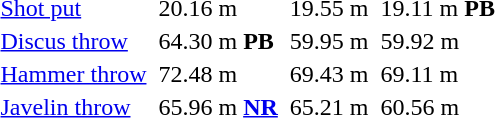<table>
<tr>
</tr>
<tr>
<td><a href='#'>Shot put</a></td>
<td></td>
<td>20.16 m</td>
<td></td>
<td>19.55 m</td>
<td></td>
<td>19.11 m <strong>PB</strong></td>
</tr>
<tr>
<td><a href='#'>Discus throw</a></td>
<td></td>
<td>64.30 m <strong>PB</strong></td>
<td></td>
<td>59.95 m</td>
<td></td>
<td>59.92 m</td>
</tr>
<tr>
<td><a href='#'>Hammer throw</a></td>
<td></td>
<td>72.48 m</td>
<td></td>
<td>69.43 m</td>
<td></td>
<td>69.11 m</td>
</tr>
<tr>
<td><a href='#'>Javelin throw</a></td>
<td></td>
<td>65.96 m <strong><a href='#'>NR</a></strong></td>
<td></td>
<td>65.21 m</td>
<td></td>
<td>60.56 m</td>
</tr>
<tr>
<th colspan=7></th>
</tr>
</table>
